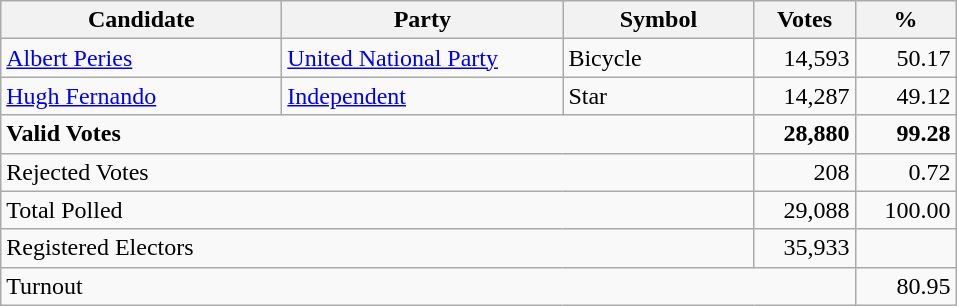<table class="wikitable" border="1" style="text-align:right;">
<tr>
<th align=left width="180">Candidate</th>
<th align=left width="180">Party</th>
<th align=left width="120">Symbol</th>
<th align=left width="60">Votes</th>
<th align=left width="60">%</th>
</tr>
<tr>
<td align=left><a href='#'>Albert Peries</a></td>
<td align=left><a href='#'>United National Party</a></td>
<td align=left>Bicycle</td>
<td>14,593</td>
<td>50.17</td>
</tr>
<tr>
<td align=left><a href='#'>Hugh Fernando</a></td>
<td align=left><a href='#'>Independent</a></td>
<td align=left>Star</td>
<td>14,287</td>
<td>49.12</td>
</tr>
<tr>
<td align=left colspan=3><strong>Valid Votes</strong></td>
<td><strong>28,880</strong></td>
<td><strong>99.28</strong></td>
</tr>
<tr>
<td align=left colspan=3>Rejected Votes</td>
<td>208</td>
<td>0.72</td>
</tr>
<tr>
<td align=left colspan=3>Total Polled</td>
<td>29,088</td>
<td>100.00</td>
</tr>
<tr>
<td align=left colspan=3>Registered Electors</td>
<td>35,933</td>
<td></td>
</tr>
<tr>
<td align=left colspan=4>Turnout</td>
<td>80.95</td>
</tr>
</table>
